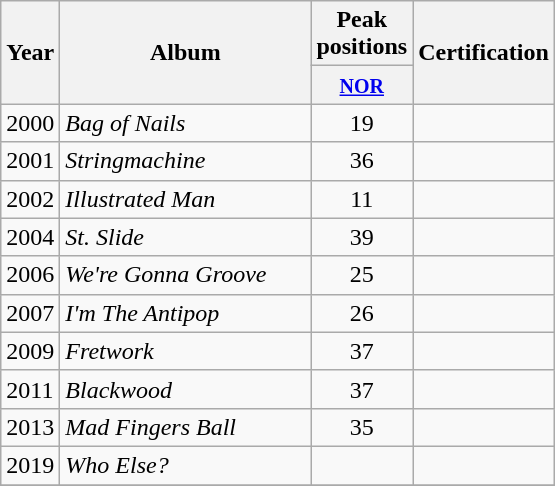<table class="wikitable">
<tr>
<th align="center" rowspan="2" width="10">Year</th>
<th align="center" rowspan="2" width="160">Album</th>
<th align="center" colspan="1" width="20">Peak positions</th>
<th align="center" rowspan="2" width="80">Certification</th>
</tr>
<tr>
<th width="20"><small><a href='#'>NOR</a><br></small></th>
</tr>
<tr>
<td>2000</td>
<td><em>Bag of Nails</em></td>
<td style="text-align:center;">19</td>
<td></td>
</tr>
<tr>
<td>2001</td>
<td><em>Stringmachine</em></td>
<td style="text-align:center;">36</td>
<td></td>
</tr>
<tr>
<td>2002</td>
<td><em>Illustrated Man</em></td>
<td style="text-align:center;">11</td>
<td></td>
</tr>
<tr>
<td>2004</td>
<td><em>St. Slide</em></td>
<td style="text-align:center;">39</td>
<td></td>
</tr>
<tr>
<td>2006</td>
<td><em>We're Gonna Groove</em></td>
<td style="text-align:center;">25</td>
<td></td>
</tr>
<tr>
<td>2007</td>
<td><em>I'm The Antipop</em></td>
<td style="text-align:center;">26</td>
<td></td>
</tr>
<tr>
<td>2009</td>
<td><em>Fretwork</em></td>
<td style="text-align:center;">37</td>
<td></td>
</tr>
<tr>
<td>2011</td>
<td><em>Blackwood</em></td>
<td style="text-align:center;">37</td>
<td></td>
</tr>
<tr>
<td>2013</td>
<td><em>Mad Fingers Ball</em></td>
<td style="text-align:center;">35</td>
<td></td>
</tr>
<tr>
<td>2019</td>
<td><em>Who Else?</em></td>
<td style="text-align:center;"></td>
<td></td>
</tr>
<tr>
</tr>
</table>
